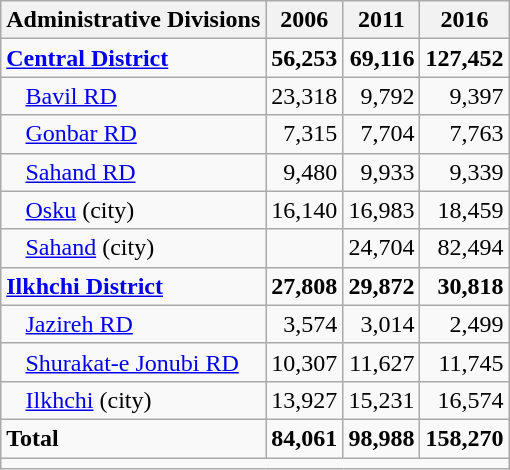<table class="wikitable">
<tr>
<th>Administrative Divisions</th>
<th>2006</th>
<th>2011</th>
<th>2016</th>
</tr>
<tr>
<td><strong><a href='#'>Central District</a></strong></td>
<td style="text-align: right;"><strong>56,253</strong></td>
<td style="text-align: right;"><strong>69,116</strong></td>
<td style="text-align: right;"><strong>127,452</strong></td>
</tr>
<tr>
<td style="padding-left: 1em;"><a href='#'>Bavil RD</a></td>
<td style="text-align: right;">23,318</td>
<td style="text-align: right;">9,792</td>
<td style="text-align: right;">9,397</td>
</tr>
<tr>
<td style="padding-left: 1em;"><a href='#'>Gonbar RD</a></td>
<td style="text-align: right;">7,315</td>
<td style="text-align: right;">7,704</td>
<td style="text-align: right;">7,763</td>
</tr>
<tr>
<td style="padding-left: 1em;"><a href='#'>Sahand RD</a></td>
<td style="text-align: right;">9,480</td>
<td style="text-align: right;">9,933</td>
<td style="text-align: right;">9,339</td>
</tr>
<tr>
<td style="padding-left: 1em;"><a href='#'>Osku</a> (city)</td>
<td style="text-align: right;">16,140</td>
<td style="text-align: right;">16,983</td>
<td style="text-align: right;">18,459</td>
</tr>
<tr>
<td style="padding-left: 1em;"><a href='#'>Sahand</a> (city)</td>
<td style="text-align: right;"></td>
<td style="text-align: right;">24,704</td>
<td style="text-align: right;">82,494</td>
</tr>
<tr>
<td><strong><a href='#'>Ilkhchi District</a></strong></td>
<td style="text-align: right;"><strong>27,808</strong></td>
<td style="text-align: right;"><strong>29,872</strong></td>
<td style="text-align: right;"><strong>30,818</strong></td>
</tr>
<tr>
<td style="padding-left: 1em;"><a href='#'>Jazireh RD</a></td>
<td style="text-align: right;">3,574</td>
<td style="text-align: right;">3,014</td>
<td style="text-align: right;">2,499</td>
</tr>
<tr>
<td style="padding-left: 1em;"><a href='#'>Shurakat-e Jonubi RD</a></td>
<td style="text-align: right;">10,307</td>
<td style="text-align: right;">11,627</td>
<td style="text-align: right;">11,745</td>
</tr>
<tr>
<td style="padding-left: 1em;"><a href='#'>Ilkhchi</a> (city)</td>
<td style="text-align: right;">13,927</td>
<td style="text-align: right;">15,231</td>
<td style="text-align: right;">16,574</td>
</tr>
<tr>
<td><strong>Total</strong></td>
<td style="text-align: right;"><strong>84,061</strong></td>
<td style="text-align: right;"><strong>98,988</strong></td>
<td style="text-align: right;"><strong>158,270</strong></td>
</tr>
<tr>
<td colspan=4></td>
</tr>
</table>
